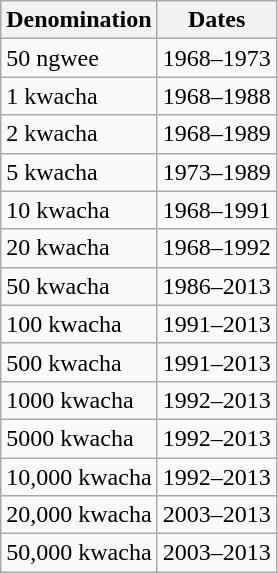<table class = "wikitable">
<tr>
<th>Denomination</th>
<th>Dates</th>
</tr>
<tr>
<td>50 ngwee</td>
<td>1968–1973</td>
</tr>
<tr>
<td>1 kwacha</td>
<td>1968–1988</td>
</tr>
<tr>
<td>2 kwacha</td>
<td>1968–1989</td>
</tr>
<tr>
<td>5 kwacha</td>
<td>1973–1989</td>
</tr>
<tr>
<td>10 kwacha</td>
<td>1968–1991</td>
</tr>
<tr>
<td>20 kwacha</td>
<td>1968–1992</td>
</tr>
<tr>
<td>50 kwacha</td>
<td>1986–2013</td>
</tr>
<tr>
<td>100 kwacha</td>
<td>1991–2013</td>
</tr>
<tr>
<td>500 kwacha</td>
<td>1991–2013</td>
</tr>
<tr>
<td>1000 kwacha</td>
<td>1992–2013</td>
</tr>
<tr>
<td>5000 kwacha</td>
<td>1992–2013</td>
</tr>
<tr>
<td>10,000 kwacha</td>
<td>1992–2013</td>
</tr>
<tr>
<td>20,000 kwacha</td>
<td>2003–2013</td>
</tr>
<tr>
<td>50,000 kwacha</td>
<td>2003–2013</td>
</tr>
</table>
